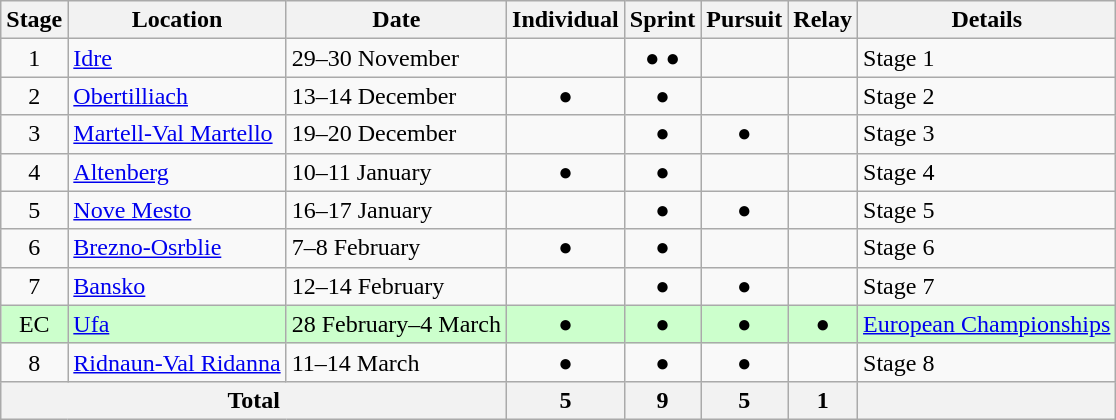<table class="wikitable" border="1">
<tr>
<th>Stage</th>
<th>Location</th>
<th>Date</th>
<th>Individual</th>
<th>Sprint</th>
<th>Pursuit</th>
<th>Relay</th>
<th>Details</th>
</tr>
<tr align=center>
<td>1</td>
<td align=left> <a href='#'>Idre</a></td>
<td align=left>29–30 November</td>
<td></td>
<td>● ●</td>
<td></td>
<td></td>
<td align=left>Stage 1</td>
</tr>
<tr align=center>
<td>2</td>
<td align=left> <a href='#'>Obertilliach</a></td>
<td align=left>13–14 December</td>
<td>●</td>
<td>●</td>
<td></td>
<td></td>
<td align=left>Stage 2</td>
</tr>
<tr align=center>
<td>3</td>
<td align=left> <a href='#'>Martell-Val Martello</a></td>
<td align=left>19–20 December</td>
<td></td>
<td>●</td>
<td>●</td>
<td></td>
<td align=left>Stage 3</td>
</tr>
<tr align=center>
<td>4</td>
<td align=left> <a href='#'>Altenberg</a></td>
<td align=left>10–11 January</td>
<td>●</td>
<td>●</td>
<td></td>
<td></td>
<td align=left>Stage 4</td>
</tr>
<tr align=center>
<td>5</td>
<td align=left> <a href='#'>Nove Mesto</a></td>
<td align=left>16–17 January</td>
<td></td>
<td>●</td>
<td>●</td>
<td></td>
<td align=left>Stage 5</td>
</tr>
<tr align=center>
<td>6</td>
<td align=left> <a href='#'>Brezno-Osrblie</a></td>
<td align=left>7–8 February</td>
<td>●</td>
<td>●</td>
<td></td>
<td></td>
<td align=left>Stage 6</td>
</tr>
<tr align=center>
<td>7</td>
<td align=left> <a href='#'>Bansko</a></td>
<td align=left>12–14 February</td>
<td></td>
<td>●</td>
<td>●</td>
<td></td>
<td align=left>Stage 7</td>
</tr>
<tr align=center  style="background:#ccffcc">
<td>EC</td>
<td align=left> <a href='#'>Ufa</a></td>
<td align=left>28 February–4 March</td>
<td>●</td>
<td>●</td>
<td>●</td>
<td>●</td>
<td align=left><a href='#'>European Championships</a></td>
</tr>
<tr align=center>
<td>8</td>
<td align=left> <a href='#'>Ridnaun-Val Ridanna</a></td>
<td align=left>11–14 March</td>
<td>●</td>
<td>●</td>
<td>●</td>
<td></td>
<td align=left>Stage 8</td>
</tr>
<tr align=center>
<th colspan="3">Total</th>
<th>5</th>
<th>9</th>
<th>5</th>
<th>1</th>
<th></th>
</tr>
</table>
